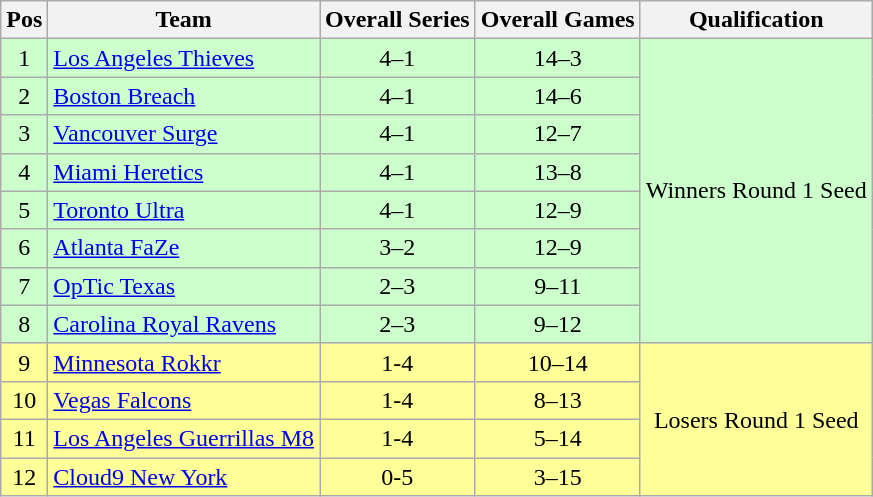<table class="wikitable" style="text-align:center">
<tr>
<th>Pos</th>
<th>Team</th>
<th>Overall Series</th>
<th>Overall Games</th>
<th>Qualification</th>
</tr>
<tr bgcolor=CCFFCC>
<td>1</td>
<td align=left><a href='#'>Los Angeles Thieves</a></td>
<td>4–1</td>
<td>14–3</td>
<td rowspan="8">Winners Round 1 Seed</td>
</tr>
<tr bgcolor="CCFFCC">
<td>2</td>
<td align="left"><a href='#'>Boston Breach</a></td>
<td>4–1</td>
<td>14–6</td>
</tr>
<tr bgcolor="CCFFCC">
<td>3</td>
<td align="left"><a href='#'>Vancouver Surge</a></td>
<td>4–1</td>
<td>12–7</td>
</tr>
<tr bgcolor=CCFFCC>
<td>4</td>
<td align="left"><a href='#'>Miami Heretics</a></td>
<td>4–1</td>
<td>13–8</td>
</tr>
<tr bgcolor="CCFFCC">
<td>5</td>
<td align="left"><a href='#'>Toronto Ultra</a></td>
<td>4–1</td>
<td>12–9</td>
</tr>
<tr bgcolor="CCFFCC">
<td>6</td>
<td align="left"><a href='#'>Atlanta FaZe</a></td>
<td>3–2</td>
<td>12–9</td>
</tr>
<tr bgcolor=CCFFCC>
<td>7</td>
<td align="left"><a href='#'>OpTic Texas</a></td>
<td>2–3</td>
<td>9–11</td>
</tr>
<tr bgcolor="CCFFCC">
<td>8</td>
<td align="left"><a href='#'>Carolina Royal Ravens</a></td>
<td>2–3</td>
<td>9–12</td>
</tr>
<tr bgcolor="FFFF99">
<td>9</td>
<td align="left"><a href='#'>Minnesota Rokkr</a></td>
<td>1-4</td>
<td>10–14</td>
<td rowspan="4">Losers Round 1 Seed</td>
</tr>
<tr bgcolor="FFFF99">
<td>10</td>
<td align="left"><a href='#'>Vegas Falcons</a></td>
<td>1-4</td>
<td>8–13</td>
</tr>
<tr bgcolor=FFFF99>
<td>11</td>
<td align=left><a href='#'>Los Angeles Guerrillas M8</a></td>
<td>1-4</td>
<td>5–14</td>
</tr>
<tr bgcolor="FFFF99">
<td>12</td>
<td align="left"><a href='#'>Cloud9 New York</a></td>
<td>0-5</td>
<td>3–15</td>
</tr>
</table>
